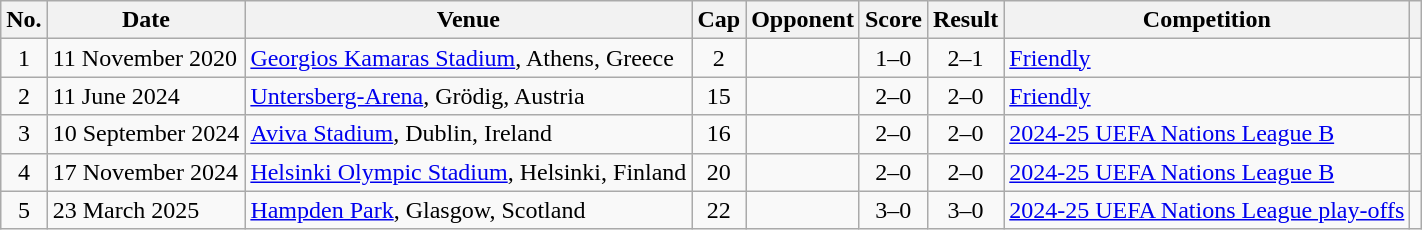<table class="wikitable sortable">
<tr>
<th scope="col">No.</th>
<th scope="col">Date</th>
<th scope="col">Venue</th>
<th scope="col">Cap</th>
<th scope="col">Opponent</th>
<th scope="col">Score</th>
<th scope="col">Result</th>
<th scope="col">Competition</th>
<th scope="col" class="unsortable"></th>
</tr>
<tr>
<td align="center">1</td>
<td>11 November 2020</td>
<td><a href='#'>Georgios Kamaras Stadium</a>, Athens, Greece</td>
<td align="center">2</td>
<td></td>
<td align="center">1–0</td>
<td align="center">2–1</td>
<td><a href='#'>Friendly</a></td>
<td align="center"></td>
</tr>
<tr>
<td align="center">2</td>
<td>11 June 2024</td>
<td><a href='#'>Untersberg-Arena</a>, Grödig, Austria</td>
<td align="center">15</td>
<td></td>
<td align="center">2–0</td>
<td align="center">2–0</td>
<td><a href='#'>Friendly</a></td>
<td align="center"></td>
</tr>
<tr>
<td align="center">3</td>
<td>10 September 2024</td>
<td><a href='#'>Aviva Stadium</a>, Dublin, Ireland</td>
<td align="center">16</td>
<td></td>
<td align="center">2–0</td>
<td align="center">2–0</td>
<td><a href='#'>2024-25 UEFA Nations League B</a></td>
<td align="center"></td>
</tr>
<tr>
<td align="center">4</td>
<td>17 November 2024</td>
<td><a href='#'>Helsinki Olympic Stadium</a>, Helsinki, Finland</td>
<td align="center">20</td>
<td></td>
<td align="center">2–0</td>
<td align="center">2–0</td>
<td><a href='#'>2024-25 UEFA Nations League B</a></td>
<td align="center"></td>
</tr>
<tr>
<td align="center">5</td>
<td>23 March 2025</td>
<td><a href='#'>Hampden Park</a>, Glasgow, Scotland</td>
<td align="center">22</td>
<td></td>
<td align="center">3–0</td>
<td align="center">3–0</td>
<td><a href='#'>2024-25 UEFA Nations League play-offs</a></td>
<td align="center"></td>
</tr>
</table>
